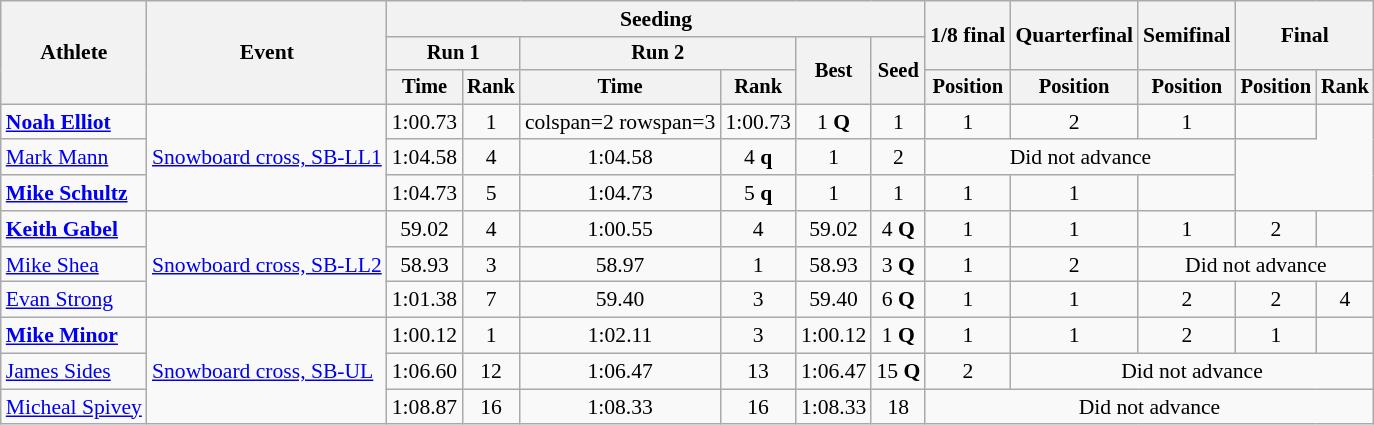<table class=wikitable style=font-size:90%;text-align:center>
<tr>
<th rowspan=3>Athlete</th>
<th rowspan=3>Event</th>
<th colspan=6>Seeding</th>
<th rowspan=2>1/8 final</th>
<th rowspan=2>Quarterfinal</th>
<th rowspan=2>Semifinal</th>
<th colspan=2 rowspan=2>Final</th>
</tr>
<tr style=font-size:95%>
<th colspan=2>Run 1</th>
<th colspan=2>Run 2</th>
<th rowspan=2>Best</th>
<th rowspan=2>Seed</th>
</tr>
<tr style=font-size:95%>
<th>Time</th>
<th>Rank</th>
<th>Time</th>
<th>Rank</th>
<th>Position</th>
<th>Position</th>
<th>Position</th>
<th>Position</th>
<th>Rank</th>
</tr>
<tr>
<td align=left><strong><a href='#'>Noah Elliot</a></strong></td>
<td align=left rowspan=3><a href='#'>Snowboard cross, SB-LL1</a></td>
<td>1:00.73</td>
<td>1</td>
<td>colspan=2 rowspan=3 </td>
<td>1:00.73</td>
<td>1 <strong>Q</strong></td>
<td>1</td>
<td>1</td>
<td>2</td>
<td>1</td>
<td></td>
</tr>
<tr>
<td align=left><a href='#'>Mark Mann</a></td>
<td>1:04.58</td>
<td>4</td>
<td>1:04.58</td>
<td>4 <strong>q</strong></td>
<td>1</td>
<td>2</td>
<td colspan="3">Did not advance</td>
</tr>
<tr>
<td align=left><strong><a href='#'>Mike Schultz</a></strong></td>
<td>1:04.73</td>
<td>5</td>
<td>1:04.73</td>
<td>5 <strong>q</strong></td>
<td>1</td>
<td>1</td>
<td>1</td>
<td>1</td>
<td></td>
</tr>
<tr>
<td align=left><strong><a href='#'>Keith Gabel</a></strong></td>
<td align=left rowspan=3><a href='#'>Snowboard cross, SB-LL2</a></td>
<td>59.02</td>
<td>4</td>
<td>1:00.55</td>
<td>4</td>
<td>59.02</td>
<td>4 <strong>Q</strong></td>
<td>1</td>
<td>1</td>
<td>1</td>
<td>2</td>
<td></td>
</tr>
<tr>
<td align=left><a href='#'>Mike Shea</a></td>
<td>58.93</td>
<td>3</td>
<td>58.97</td>
<td>1</td>
<td>58.93</td>
<td>3 <strong>Q</strong></td>
<td>1</td>
<td>2</td>
<td colspan="3">Did not advance</td>
</tr>
<tr>
<td align=left><a href='#'>Evan Strong</a></td>
<td>1:01.38</td>
<td>7</td>
<td>59.40</td>
<td>3</td>
<td>59.40</td>
<td>6 <strong>Q</strong></td>
<td>1</td>
<td>1</td>
<td>2</td>
<td>2</td>
<td>4</td>
</tr>
<tr>
<td align=left><strong><a href='#'>Mike Minor</a></strong></td>
<td align=left rowspan=3><a href='#'>Snowboard cross, SB-UL</a></td>
<td>1:00.12</td>
<td>1</td>
<td>1:02.11</td>
<td>3</td>
<td>1:00.12</td>
<td>1 <strong>Q</strong></td>
<td>1</td>
<td>1</td>
<td>2</td>
<td>1</td>
<td></td>
</tr>
<tr>
<td align=left><a href='#'>James Sides</a></td>
<td>1:06.60</td>
<td>12</td>
<td>1:06.47</td>
<td>13</td>
<td>1:06.47</td>
<td>15 <strong>Q</strong></td>
<td>2</td>
<td colspan="4">Did not advance</td>
</tr>
<tr>
<td align=left><a href='#'>Micheal Spivey</a></td>
<td>1:08.87</td>
<td>16</td>
<td>1:08.33</td>
<td>16</td>
<td>1:08.33</td>
<td>18</td>
<td colspan="5">Did not advance</td>
</tr>
</table>
